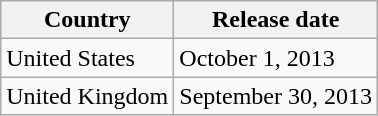<table class="wikitable">
<tr>
<th>Country</th>
<th>Release date</th>
</tr>
<tr>
<td>United States</td>
<td>October 1, 2013</td>
</tr>
<tr>
<td>United Kingdom</td>
<td>September 30, 2013</td>
</tr>
</table>
